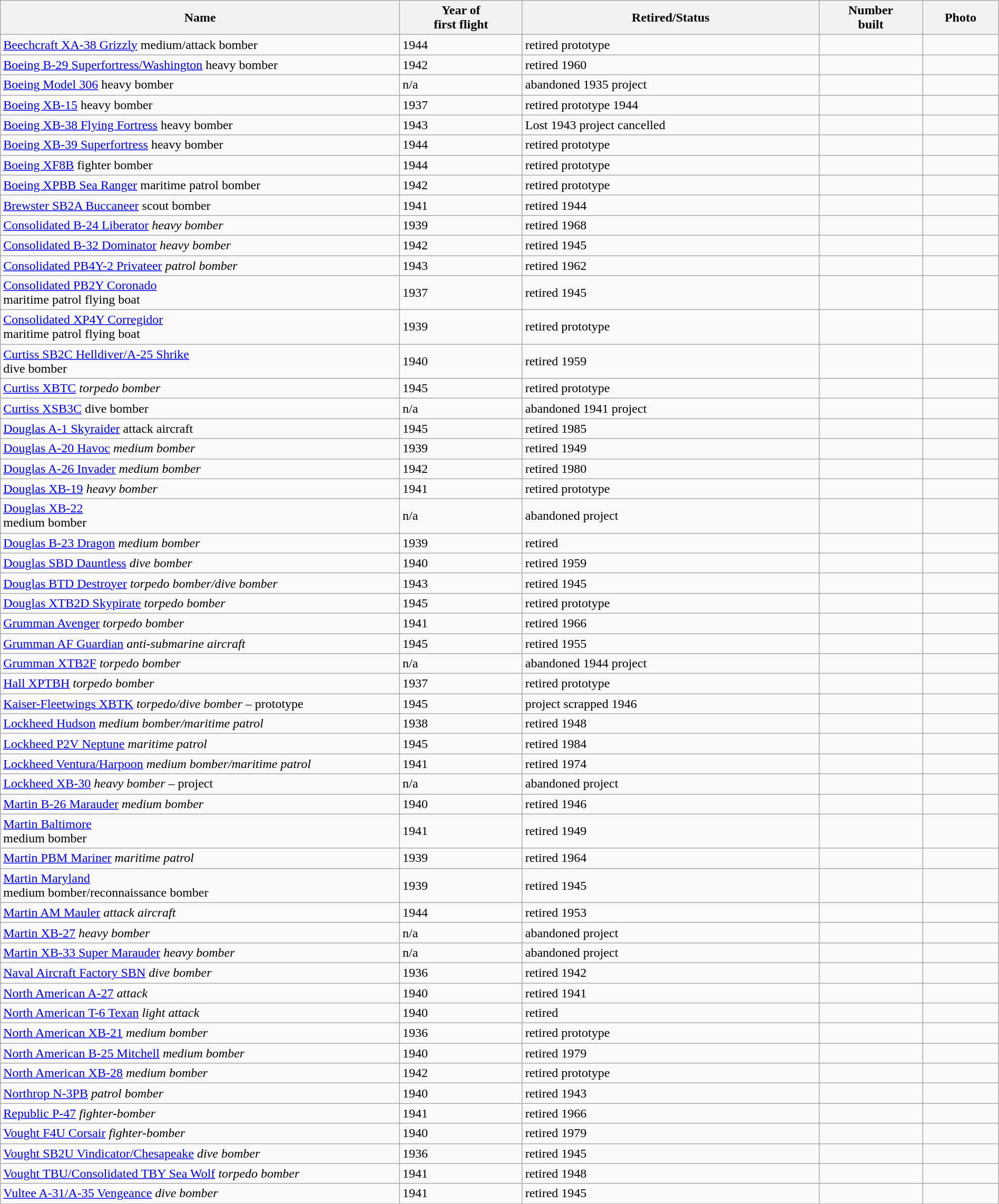<table class="wikitable sortable" style="width:100%">
<tr>
<th width=40%>Name</th>
<th>Year of<br>first flight</th>
<th>Retired/Status</th>
<th>Number<br>built</th>
<th class="unsortable">Photo</th>
</tr>
<tr>
<td><a href='#'>Beechcraft XA-38 Grizzly</a> medium/attack bomber</td>
<td>1944</td>
<td>retired prototype</td>
<td></td>
<td></td>
</tr>
<tr>
<td><a href='#'>Boeing B-29 Superfortress/Washington</a> heavy bomber</td>
<td>1942</td>
<td>retired 1960</td>
<td></td>
<td></td>
</tr>
<tr>
<td><a href='#'>Boeing Model 306</a> heavy bomber</td>
<td>n/a</td>
<td>abandoned 1935 project</td>
<td></td>
<td></td>
</tr>
<tr>
<td><a href='#'>Boeing XB-15</a> heavy bomber</td>
<td>1937</td>
<td>retired prototype 1944</td>
<td></td>
<td></td>
</tr>
<tr>
<td><a href='#'>Boeing XB-38 Flying Fortress</a> heavy bomber</td>
<td>1943</td>
<td>Lost 1943 project cancelled</td>
<td></td>
<td></td>
</tr>
<tr>
<td><a href='#'>Boeing XB-39 Superfortress</a> heavy bomber</td>
<td>1944</td>
<td>retired prototype</td>
<td></td>
<td></td>
</tr>
<tr>
<td><a href='#'>Boeing XF8B</a> fighter bomber</td>
<td>1944</td>
<td>retired prototype</td>
<td></td>
<td></td>
</tr>
<tr>
<td><a href='#'>Boeing XPBB Sea Ranger</a> maritime patrol bomber</td>
<td>1942</td>
<td>retired prototype</td>
<td></td>
<td></td>
</tr>
<tr>
<td><a href='#'>Brewster SB2A Buccaneer</a> scout bomber</td>
<td>1941</td>
<td>retired 1944</td>
<td></td>
<td></td>
</tr>
<tr>
<td><a href='#'>Consolidated B-24 Liberator</a> <em>heavy bomber</em></td>
<td>1939</td>
<td>retired 1968</td>
<td></td>
<td></td>
</tr>
<tr>
<td><a href='#'>Consolidated B-32 Dominator</a> <em>heavy bomber</em></td>
<td>1942</td>
<td>retired 1945</td>
<td></td>
<td></td>
</tr>
<tr>
<td><a href='#'>Consolidated PB4Y-2 Privateer</a> <em>patrol bomber</em></td>
<td>1943</td>
<td>retired 1962</td>
<td></td>
<td></td>
</tr>
<tr>
<td><a href='#'>Consolidated PB2Y Coronado</a> <br>maritime patrol flying boat</td>
<td>1937</td>
<td>retired 1945</td>
<td></td>
<td></td>
</tr>
<tr>
<td><a href='#'>Consolidated XP4Y Corregidor</a> <br>maritime patrol flying boat</td>
<td>1939</td>
<td>retired prototype</td>
<td></td>
<td></td>
</tr>
<tr>
<td><a href='#'>Curtiss SB2C Helldiver/A-25 Shrike</a> <br>dive bomber</td>
<td>1940</td>
<td>retired 1959</td>
<td></td>
<td></td>
</tr>
<tr>
<td><a href='#'>Curtiss XBTC</a> <em>torpedo bomber</em></td>
<td>1945</td>
<td>retired prototype</td>
<td></td>
<td></td>
</tr>
<tr>
<td><a href='#'>Curtiss XSB3C</a> dive bomber</td>
<td>n/a</td>
<td>abandoned 1941 project</td>
<td></td>
<td></td>
</tr>
<tr>
<td><a href='#'>Douglas A-1 Skyraider</a> attack aircraft</td>
<td>1945</td>
<td>retired 1985</td>
<td></td>
<td></td>
</tr>
<tr>
<td><a href='#'>Douglas A-20 Havoc</a> <em>medium bomber</em></td>
<td>1939</td>
<td>retired 1949</td>
<td></td>
<td></td>
</tr>
<tr>
<td><a href='#'>Douglas A-26 Invader</a> <em>medium bomber</em></td>
<td>1942</td>
<td>retired 1980</td>
<td></td>
<td></td>
</tr>
<tr>
<td><a href='#'>Douglas XB-19</a> <em>heavy bomber</em></td>
<td>1941</td>
<td>retired prototype</td>
<td></td>
<td></td>
</tr>
<tr>
<td><a href='#'>Douglas XB-22</a> <br>medium bomber</td>
<td>n/a</td>
<td>abandoned project</td>
<td></td>
<td></td>
</tr>
<tr>
<td><a href='#'>Douglas B-23 Dragon</a> <em>medium bomber</em></td>
<td>1939</td>
<td>retired</td>
<td></td>
<td></td>
</tr>
<tr>
<td><a href='#'>Douglas SBD Dauntless</a> <em>dive bomber</em></td>
<td>1940</td>
<td>retired 1959</td>
<td></td>
<td></td>
</tr>
<tr>
<td><a href='#'>Douglas BTD Destroyer</a> <em>torpedo bomber/dive bomber</em></td>
<td>1943</td>
<td>retired 1945</td>
<td></td>
<td></td>
</tr>
<tr>
<td><a href='#'>Douglas XTB2D Skypirate</a> <em>torpedo bomber</em></td>
<td>1945</td>
<td>retired prototype</td>
<td></td>
<td></td>
</tr>
<tr>
<td><a href='#'>Grumman Avenger</a> <em>torpedo bomber</em></td>
<td>1941</td>
<td>retired 1966</td>
<td></td>
<td></td>
</tr>
<tr>
<td><a href='#'>Grumman AF Guardian</a> <em>anti-submarine aircraft</em></td>
<td>1945</td>
<td>retired 1955</td>
<td></td>
<td></td>
</tr>
<tr>
<td><a href='#'>Grumman XTB2F</a> <em>torpedo bomber</em></td>
<td>n/a</td>
<td>abandoned 1944 project</td>
<td></td>
<td></td>
</tr>
<tr>
<td><a href='#'>Hall XPTBH</a> <em>torpedo bomber</em></td>
<td>1937</td>
<td>retired prototype</td>
<td></td>
<td></td>
</tr>
<tr>
<td><a href='#'>Kaiser-Fleetwings XBTK</a> <em>torpedo/dive bomber</em> – prototype</td>
<td>1945</td>
<td>project scrapped 1946</td>
<td></td>
<td></td>
</tr>
<tr>
<td><a href='#'>Lockheed Hudson</a> <em>medium bomber/maritime patrol</em></td>
<td>1938</td>
<td>retired 1948</td>
<td></td>
<td></td>
</tr>
<tr>
<td><a href='#'>Lockheed P2V Neptune</a> <em>maritime patrol</em></td>
<td>1945</td>
<td>retired 1984</td>
<td></td>
<td></td>
</tr>
<tr>
<td><a href='#'>Lockheed Ventura/Harpoon</a> <em>medium bomber/maritime patrol</em></td>
<td>1941</td>
<td>retired 1974</td>
<td></td>
<td></td>
</tr>
<tr>
<td><a href='#'>Lockheed XB-30</a> <em>heavy bomber</em> – project</td>
<td>n/a</td>
<td>abandoned project</td>
<td></td>
<td></td>
</tr>
<tr>
<td><a href='#'>Martin B-26 Marauder</a> <em>medium bomber</em></td>
<td>1940</td>
<td>retired 1946</td>
<td></td>
<td></td>
</tr>
<tr>
<td><a href='#'>Martin Baltimore</a> <br>medium bomber</td>
<td>1941</td>
<td>retired 1949</td>
<td></td>
<td></td>
</tr>
<tr>
<td><a href='#'>Martin PBM Mariner</a> <em>maritime patrol</em></td>
<td>1939</td>
<td>retired 1964</td>
<td></td>
<td></td>
</tr>
<tr>
<td><a href='#'>Martin Maryland</a> <br>medium bomber/reconnaissance bomber</td>
<td>1939</td>
<td>retired 1945</td>
<td></td>
<td></td>
</tr>
<tr>
<td><a href='#'>Martin AM Mauler</a> <em>attack aircraft</em></td>
<td>1944</td>
<td>retired 1953</td>
<td></td>
<td></td>
</tr>
<tr>
<td><a href='#'>Martin XB-27</a> <em>heavy bomber</em></td>
<td>n/a</td>
<td>abandoned project</td>
<td></td>
<td></td>
</tr>
<tr>
<td><a href='#'>Martin XB-33 Super Marauder</a> <em>heavy bomber</em></td>
<td>n/a</td>
<td>abandoned project</td>
<td></td>
<td></td>
</tr>
<tr>
<td><a href='#'>Naval Aircraft Factory SBN</a> <em>dive bomber</em></td>
<td>1936</td>
<td>retired 1942</td>
<td></td>
<td></td>
</tr>
<tr>
<td><a href='#'>North American A-27</a> <em>attack</em></td>
<td>1940</td>
<td>retired 1941</td>
<td></td>
<td></td>
</tr>
<tr>
<td><a href='#'>North American T-6 Texan</a> <em>light attack</em></td>
<td>1940</td>
<td>retired</td>
<td></td>
<td></td>
</tr>
<tr>
<td><a href='#'>North American XB-21</a> <em>medium bomber</em></td>
<td>1936</td>
<td>retired prototype</td>
<td></td>
<td></td>
</tr>
<tr>
<td><a href='#'>North American B-25 Mitchell</a> <em>medium bomber</em></td>
<td>1940</td>
<td>retired 1979</td>
<td></td>
<td></td>
</tr>
<tr>
<td><a href='#'>North American XB-28</a> <em>medium bomber</em></td>
<td>1942</td>
<td>retired prototype</td>
<td></td>
<td></td>
</tr>
<tr>
<td><a href='#'>Northrop N-3PB</a> <em>patrol bomber</em></td>
<td>1940</td>
<td>retired 1943</td>
<td></td>
<td></td>
</tr>
<tr>
<td><a href='#'>Republic P-47</a> <em>fighter-bomber</em></td>
<td>1941</td>
<td>retired 1966</td>
<td></td>
<td></td>
</tr>
<tr>
<td><a href='#'>Vought F4U Corsair</a> <em>fighter-bomber</em></td>
<td>1940</td>
<td>retired 1979</td>
<td></td>
<td></td>
</tr>
<tr>
<td><a href='#'>Vought SB2U Vindicator/Chesapeake</a> <em>dive bomber</em></td>
<td>1936</td>
<td>retired 1945</td>
<td></td>
<td></td>
</tr>
<tr>
<td><a href='#'>Vought TBU/Consolidated TBY Sea Wolf</a> <em>torpedo bomber</em></td>
<td>1941</td>
<td>retired 1948</td>
<td></td>
<td></td>
</tr>
<tr>
<td><a href='#'>Vultee A-31/A-35 Vengeance</a> <em>dive bomber</em></td>
<td>1941</td>
<td>retired 1945</td>
<td></td>
<td></td>
</tr>
<tr>
</tr>
</table>
